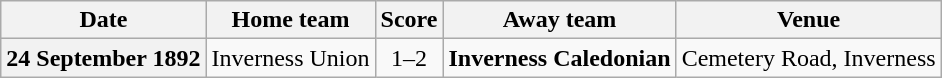<table class="wikitable football-result-list" style="max-width: 80em; text-align: center">
<tr>
<th scope="col">Date</th>
<th scope="col">Home team</th>
<th scope="col">Score</th>
<th scope="col">Away team</th>
<th scope="col">Venue</th>
</tr>
<tr>
<th scope="row">24 September 1892</th>
<td align=right>Inverness Union</td>
<td>1–2</td>
<td align=left><strong>Inverness Caledonian</strong></td>
<td align=left>Cemetery Road, Inverness</td>
</tr>
</table>
